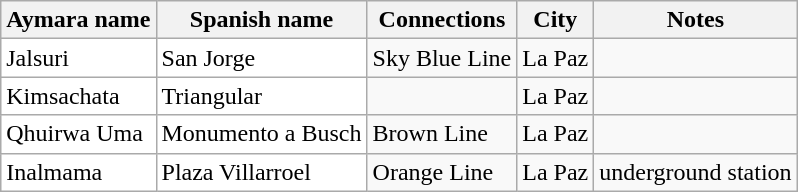<table class="wikitable">
<tr>
<th>Aymara name</th>
<th>Spanish name</th>
<th>Connections</th>
<th>City</th>
<th>Notes</th>
</tr>
<tr>
<td bgcolor="#FFFFFF" style="color:black;">Jalsuri</td>
<td bgcolor="#FFFFFF" style="color:black;">San Jorge</td>
<td>Sky Blue Line</td>
<td>La Paz</td>
<td></td>
</tr>
<tr>
<td bgcolor="#FFFFFF" style="color:black;">Kimsachata</td>
<td bgcolor="#FFFFFF" style="color:black;">Triangular</td>
<td></td>
<td>La Paz</td>
<td></td>
</tr>
<tr>
<td bgcolor="#FFFFFF" style="color:black;">Qhuirwa Uma</td>
<td bgcolor="#FFFFFF" style="color:black;">Monumento a Busch</td>
<td>Brown Line</td>
<td>La Paz</td>
<td></td>
</tr>
<tr>
<td bgcolor="#FFFFFF" style="color:black;">Inalmama</td>
<td bgcolor="#FFFFFF" style="color:black;">Plaza Villarroel</td>
<td>Orange Line</td>
<td>La Paz</td>
<td>underground station</td>
</tr>
</table>
